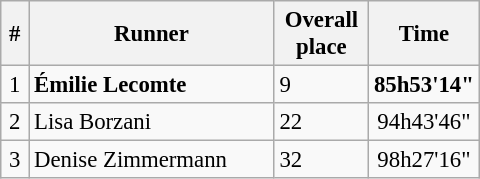<table class="wikitable" style="font-size:95%;width:320px;">
<tr>
<th width=6%>#</th>
<th width=54%>Runner</th>
<th width=20%>Overall place</th>
<th width=20%>Time</th>
</tr>
<tr>
<td align=center>1</td>
<td> <strong>Émilie Lecomte</strong></td>
<td>9</td>
<td align=center><strong>85h53'14"</strong></td>
</tr>
<tr>
<td align=center>2</td>
<td> Lisa Borzani</td>
<td>22</td>
<td align=center>94h43'46"</td>
</tr>
<tr>
<td align=center>3</td>
<td> Denise Zimmermann</td>
<td>32</td>
<td align=center>98h27'16"</td>
</tr>
</table>
